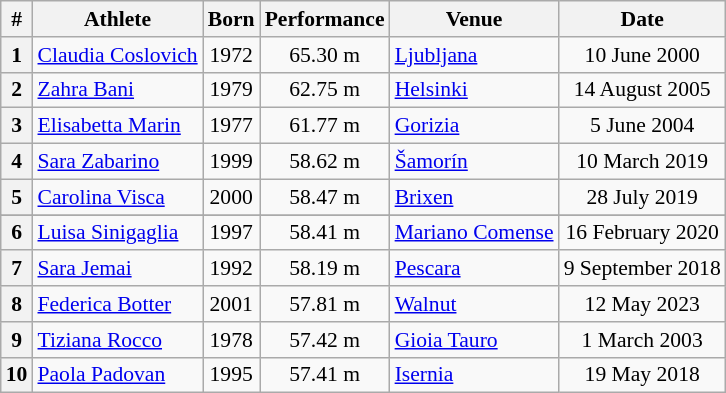<table class="wikitable" style="font-size:90%; text-align:center;">
<tr>
<th>#</th>
<th>Athlete</th>
<th>Born</th>
<th>Performance</th>
<th>Venue</th>
<th>Date</th>
</tr>
<tr>
<th>1</th>
<td align=left><a href='#'>Claudia Coslovich</a></td>
<td>1972</td>
<td>65.30 m</td>
<td align=left> <a href='#'>Ljubljana</a></td>
<td>10 June 2000</td>
</tr>
<tr>
<th>2</th>
<td align=left><a href='#'>Zahra Bani</a></td>
<td>1979</td>
<td>62.75 m</td>
<td align=left> <a href='#'>Helsinki</a></td>
<td>14 August 2005</td>
</tr>
<tr>
<th>3</th>
<td align=left><a href='#'>Elisabetta Marin</a></td>
<td>1977</td>
<td>61.77 m</td>
<td align=left> <a href='#'>Gorizia</a></td>
<td>5 June 2004</td>
</tr>
<tr>
<th>4</th>
<td align=left><a href='#'>Sara Zabarino</a></td>
<td>1999</td>
<td>58.62 m</td>
<td align=left> <a href='#'>Šamorín</a></td>
<td>10 March 2019</td>
</tr>
<tr>
<th>5</th>
<td align=left><a href='#'>Carolina Visca</a></td>
<td>2000</td>
<td>58.47 m</td>
<td align=left> <a href='#'>Brixen</a></td>
<td>28 July 2019</td>
</tr>
<tr>
</tr>
<tr>
<th>6</th>
<td align=left><a href='#'>Luisa Sinigaglia</a></td>
<td>1997</td>
<td>58.41 m</td>
<td align=left> <a href='#'>Mariano Comense</a></td>
<td>16 February 2020</td>
</tr>
<tr>
<th>7</th>
<td align=left><a href='#'>Sara Jemai</a></td>
<td>1992</td>
<td>58.19 m</td>
<td align=left> <a href='#'>Pescara</a></td>
<td>9 September 2018</td>
</tr>
<tr>
<th>8</th>
<td align=left><a href='#'>Federica Botter</a></td>
<td>2001</td>
<td>57.81 m</td>
<td align=left> <a href='#'>Walnut</a></td>
<td>12 May 2023</td>
</tr>
<tr>
<th>9</th>
<td align=left><a href='#'>Tiziana Rocco</a></td>
<td>1978</td>
<td>57.42 m</td>
<td align=left> <a href='#'>Gioia Tauro</a></td>
<td>1 March 2003</td>
</tr>
<tr>
<th>10</th>
<td align=left><a href='#'>Paola Padovan</a></td>
<td>1995</td>
<td>57.41 m</td>
<td align=left> <a href='#'>Isernia</a></td>
<td>19 May 2018</td>
</tr>
</table>
